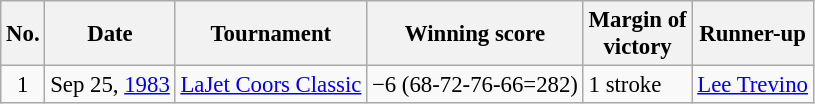<table class="wikitable" style="font-size:95%;">
<tr>
<th>No.</th>
<th>Date</th>
<th>Tournament</th>
<th>Winning score</th>
<th>Margin of<br>victory</th>
<th>Runner-up</th>
</tr>
<tr>
<td align=center>1</td>
<td align=right>Sep 25, <a href='#'>1983</a></td>
<td><a href='#'>LaJet Coors Classic</a></td>
<td>−6 (68-72-76-66=282)</td>
<td>1 stroke</td>
<td> <a href='#'>Lee Trevino</a></td>
</tr>
</table>
